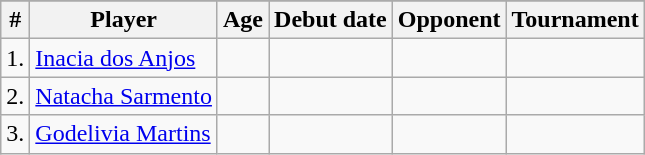<table class="wikitable">
<tr>
</tr>
<tr>
<th>#</th>
<th>Player</th>
<th>Age</th>
<th>Debut date</th>
<th>Opponent</th>
<th>Tournament</th>
</tr>
<tr>
<td>1.</td>
<td><a href='#'>Inacia dos Anjos</a></td>
<td></td>
<td></td>
<td></td>
<td></td>
</tr>
<tr>
<td>2.</td>
<td><a href='#'>Natacha Sarmento</a></td>
<td></td>
<td></td>
<td></td>
<td></td>
</tr>
<tr>
<td>3.</td>
<td><a href='#'>Godelivia Martins</a></td>
<td></td>
<td></td>
<td></td>
<td></td>
</tr>
</table>
